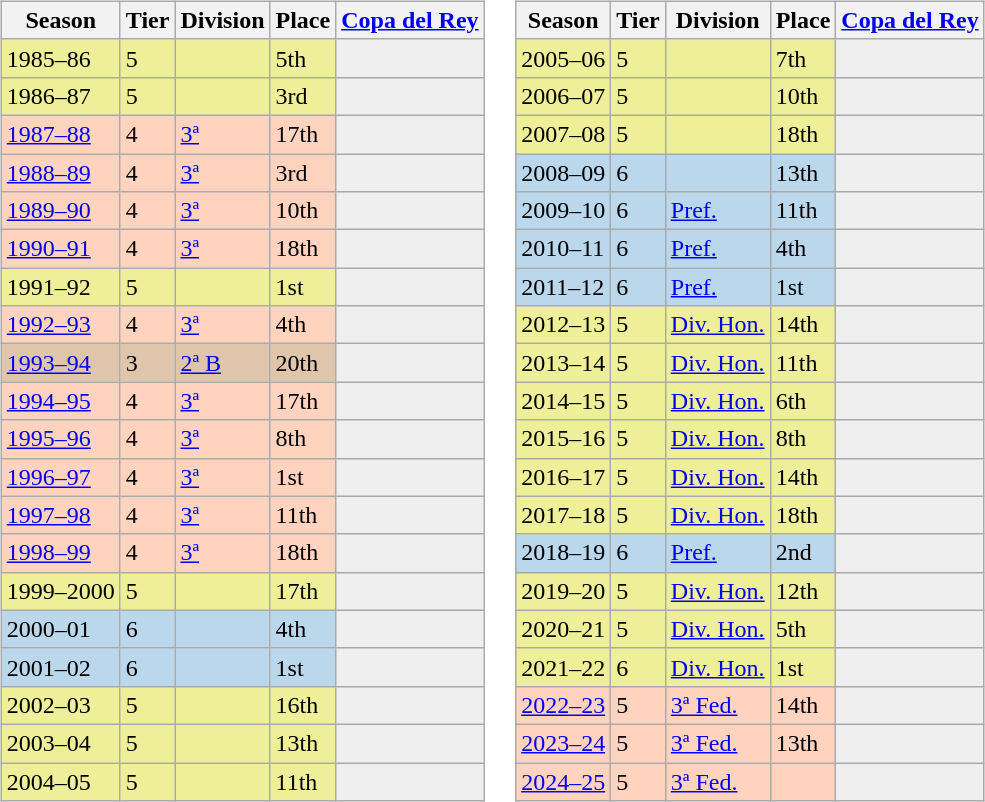<table>
<tr>
<td valign="top" width=0%><br><table class="wikitable">
<tr style="background:#f0f6fa;">
<th>Season</th>
<th>Tier</th>
<th>Division</th>
<th>Place</th>
<th><a href='#'>Copa del Rey</a></th>
</tr>
<tr>
<td style="background:#EFEF99;">1985–86</td>
<td style="background:#EFEF99;">5</td>
<td style="background:#EFEF99;"></td>
<td style="background:#EFEF99;">5th</td>
<td style="background:#efefef;"></td>
</tr>
<tr>
<td style="background:#EFEF99;">1986–87</td>
<td style="background:#EFEF99;">5</td>
<td style="background:#EFEF99;"></td>
<td style="background:#EFEF99;">3rd</td>
<td style="background:#efefef;"></td>
</tr>
<tr>
<td style="background:#FFD3BD;"><a href='#'>1987–88</a></td>
<td style="background:#FFD3BD;">4</td>
<td style="background:#FFD3BD;"><a href='#'>3ª</a></td>
<td style="background:#FFD3BD;">17th</td>
<td style="background:#efefef;"></td>
</tr>
<tr>
<td style="background:#FFD3BD;"><a href='#'>1988–89</a></td>
<td style="background:#FFD3BD;">4</td>
<td style="background:#FFD3BD;"><a href='#'>3ª</a></td>
<td style="background:#FFD3BD;">3rd</td>
<td style="background:#efefef;"></td>
</tr>
<tr>
<td style="background:#FFD3BD;"><a href='#'>1989–90</a></td>
<td style="background:#FFD3BD;">4</td>
<td style="background:#FFD3BD;"><a href='#'>3ª</a></td>
<td style="background:#FFD3BD;">10th</td>
<td style="background:#efefef;"></td>
</tr>
<tr>
<td style="background:#FFD3BD;"><a href='#'>1990–91</a></td>
<td style="background:#FFD3BD;">4</td>
<td style="background:#FFD3BD;"><a href='#'>3ª</a></td>
<td style="background:#FFD3BD;">18th</td>
<td style="background:#efefef;"></td>
</tr>
<tr>
<td style="background:#EFEF99;">1991–92</td>
<td style="background:#EFEF99;">5</td>
<td style="background:#EFEF99;"></td>
<td style="background:#EFEF99;">1st</td>
<td style="background:#efefef;"></td>
</tr>
<tr>
<td style="background:#FFD3BD;"><a href='#'>1992–93</a></td>
<td style="background:#FFD3BD;">4</td>
<td style="background:#FFD3BD;"><a href='#'>3ª</a></td>
<td style="background:#FFD3BD;">4th</td>
<td style="background:#efefef;"></td>
</tr>
<tr>
<td style="background:#DEC5AB;"><a href='#'>1993–94</a></td>
<td style="background:#DEC5AB;">3</td>
<td style="background:#DEC5AB;"><a href='#'>2ª B</a></td>
<td style="background:#DEC5AB;">20th</td>
<td style="background:#efefef;"></td>
</tr>
<tr>
<td style="background:#FFD3BD;"><a href='#'>1994–95</a></td>
<td style="background:#FFD3BD;">4</td>
<td style="background:#FFD3BD;"><a href='#'>3ª</a></td>
<td style="background:#FFD3BD;">17th</td>
<td style="background:#efefef;"></td>
</tr>
<tr>
<td style="background:#FFD3BD;"><a href='#'>1995–96</a></td>
<td style="background:#FFD3BD;">4</td>
<td style="background:#FFD3BD;"><a href='#'>3ª</a></td>
<td style="background:#FFD3BD;">8th</td>
<td style="background:#efefef;"></td>
</tr>
<tr>
<td style="background:#FFD3BD;"><a href='#'>1996–97</a></td>
<td style="background:#FFD3BD;">4</td>
<td style="background:#FFD3BD;"><a href='#'>3ª</a></td>
<td style="background:#FFD3BD;">1st</td>
<td style="background:#efefef;"></td>
</tr>
<tr>
<td style="background:#FFD3BD;"><a href='#'>1997–98</a></td>
<td style="background:#FFD3BD;">4</td>
<td style="background:#FFD3BD;"><a href='#'>3ª</a></td>
<td style="background:#FFD3BD;">11th</td>
<td style="background:#efefef;"></td>
</tr>
<tr>
<td style="background:#FFD3BD;"><a href='#'>1998–99</a></td>
<td style="background:#FFD3BD;">4</td>
<td style="background:#FFD3BD;"><a href='#'>3ª</a></td>
<td style="background:#FFD3BD;">18th</td>
<td style="background:#efefef;"></td>
</tr>
<tr>
<td style="background:#EFEF99;">1999–2000</td>
<td style="background:#EFEF99;">5</td>
<td style="background:#EFEF99;"></td>
<td style="background:#EFEF99;">17th</td>
<td style="background:#efefef;"></td>
</tr>
<tr>
<td style="background:#BBD7EC;">2000–01</td>
<td style="background:#BBD7EC;">6</td>
<td style="background:#BBD7EC;"></td>
<td style="background:#BBD7EC;">4th</td>
<td style="background:#efefef;"></td>
</tr>
<tr>
<td style="background:#BBD7EC;">2001–02</td>
<td style="background:#BBD7EC;">6</td>
<td style="background:#BBD7EC;"></td>
<td style="background:#BBD7EC;">1st</td>
<td style="background:#efefef;"></td>
</tr>
<tr>
<td style="background:#EFEF99;">2002–03</td>
<td style="background:#EFEF99;">5</td>
<td style="background:#EFEF99;"></td>
<td style="background:#EFEF99;">16th</td>
<td style="background:#efefef;"></td>
</tr>
<tr>
<td style="background:#EFEF99;">2003–04</td>
<td style="background:#EFEF99;">5</td>
<td style="background:#EFEF99;"></td>
<td style="background:#EFEF99;">13th</td>
<td style="background:#efefef;"></td>
</tr>
<tr>
<td style="background:#EFEF99;">2004–05</td>
<td style="background:#EFEF99;">5</td>
<td style="background:#EFEF99;"></td>
<td style="background:#EFEF99;">11th</td>
<td style="background:#efefef;"></td>
</tr>
</table>
</td>
<td valign="top" width=0%><br><table class="wikitable">
<tr style="background:#f0f6fa;">
<th>Season</th>
<th>Tier</th>
<th>Division</th>
<th>Place</th>
<th><a href='#'>Copa del Rey</a></th>
</tr>
<tr>
<td style="background:#EFEF99;">2005–06</td>
<td style="background:#EFEF99;">5</td>
<td style="background:#EFEF99;"></td>
<td style="background:#EFEF99;">7th</td>
<td style="background:#efefef;"></td>
</tr>
<tr>
<td style="background:#EFEF99;">2006–07</td>
<td style="background:#EFEF99;">5</td>
<td style="background:#EFEF99;"></td>
<td style="background:#EFEF99;">10th</td>
<td style="background:#efefef;"></td>
</tr>
<tr>
<td style="background:#EFEF99;">2007–08</td>
<td style="background:#EFEF99;">5</td>
<td style="background:#EFEF99;"></td>
<td style="background:#EFEF99;">18th</td>
<td style="background:#efefef;"></td>
</tr>
<tr>
<td style="background:#BBD7EC;">2008–09</td>
<td style="background:#BBD7EC;">6</td>
<td style="background:#BBD7EC;"></td>
<td style="background:#BBD7EC;">13th</td>
<td style="background:#efefef;"></td>
</tr>
<tr>
<td style="background:#BBD7EC;">2009–10</td>
<td style="background:#BBD7EC;">6</td>
<td style="background:#BBD7EC;"><a href='#'>Pref.</a></td>
<td style="background:#BBD7EC;">11th</td>
<td style="background:#efefef;"></td>
</tr>
<tr>
<td style="background:#BBD7EC;">2010–11</td>
<td style="background:#BBD7EC;">6</td>
<td style="background:#BBD7EC;"><a href='#'>Pref.</a></td>
<td style="background:#BBD7EC;">4th</td>
<td style="background:#efefef;"></td>
</tr>
<tr>
<td style="background:#BBD7EC;">2011–12</td>
<td style="background:#BBD7EC;">6</td>
<td style="background:#BBD7EC;"><a href='#'>Pref.</a></td>
<td style="background:#BBD7EC;">1st</td>
<td style="background:#efefef;"></td>
</tr>
<tr>
<td style="background:#EFEF99;">2012–13</td>
<td style="background:#EFEF99;">5</td>
<td style="background:#EFEF99;"><a href='#'>Div. Hon.</a></td>
<td style="background:#EFEF99;">14th</td>
<td style="background:#efefef;"></td>
</tr>
<tr>
<td style="background:#EFEF99;">2013–14</td>
<td style="background:#EFEF99;">5</td>
<td style="background:#EFEF99;"><a href='#'>Div. Hon.</a></td>
<td style="background:#EFEF99;">11th</td>
<td style="background:#efefef;"></td>
</tr>
<tr>
<td style="background:#EFEF99;">2014–15</td>
<td style="background:#EFEF99;">5</td>
<td style="background:#EFEF99;"><a href='#'>Div. Hon.</a></td>
<td style="background:#EFEF99;">6th</td>
<td style="background:#efefef;"></td>
</tr>
<tr>
<td style="background:#EFEF99;">2015–16</td>
<td style="background:#EFEF99;">5</td>
<td style="background:#EFEF99;"><a href='#'>Div. Hon.</a></td>
<td style="background:#EFEF99;">8th</td>
<td style="background:#efefef;"></td>
</tr>
<tr>
<td style="background:#EFEF99;">2016–17</td>
<td style="background:#EFEF99;">5</td>
<td style="background:#EFEF99;"><a href='#'>Div. Hon.</a></td>
<td style="background:#EFEF99;">14th</td>
<td style="background:#efefef;"></td>
</tr>
<tr>
<td style="background:#EFEF99;">2017–18</td>
<td style="background:#EFEF99;">5</td>
<td style="background:#EFEF99;"><a href='#'>Div. Hon.</a></td>
<td style="background:#EFEF99;">18th</td>
<td style="background:#efefef;"></td>
</tr>
<tr>
<td style="background:#BBD7EC;">2018–19</td>
<td style="background:#BBD7EC;">6</td>
<td style="background:#BBD7EC;"><a href='#'>Pref.</a></td>
<td style="background:#BBD7EC;">2nd</td>
<td style="background:#efefef;"></td>
</tr>
<tr>
<td style="background:#EFEF99;">2019–20</td>
<td style="background:#EFEF99;">5</td>
<td style="background:#EFEF99;"><a href='#'>Div. Hon.</a></td>
<td style="background:#EFEF99;">12th</td>
<td style="background:#efefef;"></td>
</tr>
<tr>
<td style="background:#EFEF99;">2020–21</td>
<td style="background:#EFEF99;">5</td>
<td style="background:#EFEF99;"><a href='#'>Div. Hon.</a></td>
<td style="background:#EFEF99;">5th</td>
<td style="background:#efefef;"></td>
</tr>
<tr>
<td style="background:#EFEF99;">2021–22</td>
<td style="background:#EFEF99;">6</td>
<td style="background:#EFEF99;"><a href='#'>Div. Hon.</a></td>
<td style="background:#EFEF99;">1st</td>
<td style="background:#efefef;"></td>
</tr>
<tr>
<td style="background:#FFD3BD;"><a href='#'>2022–23</a></td>
<td style="background:#FFD3BD;">5</td>
<td style="background:#FFD3BD;"><a href='#'>3ª Fed.</a></td>
<td style="background:#FFD3BD;">14th</td>
<td style="background:#efefef;"></td>
</tr>
<tr>
<td style="background:#FFD3BD;"><a href='#'>2023–24</a></td>
<td style="background:#FFD3BD;">5</td>
<td style="background:#FFD3BD;"><a href='#'>3ª Fed.</a></td>
<td style="background:#FFD3BD;">13th</td>
<td style="background:#efefef;"></td>
</tr>
<tr>
<td style="background:#FFD3BD;"><a href='#'>2024–25</a></td>
<td style="background:#FFD3BD;">5</td>
<td style="background:#FFD3BD;"><a href='#'>3ª Fed.</a></td>
<td style="background:#FFD3BD;"></td>
<td style="background:#efefef;"></td>
</tr>
</table>
</td>
</tr>
</table>
